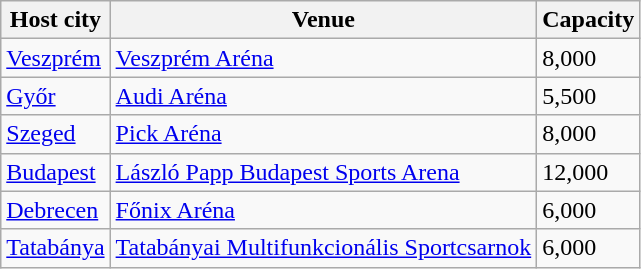<table class="wikitable">
<tr>
<th>Host city</th>
<th>Venue</th>
<th>Capacity</th>
</tr>
<tr>
<td><a href='#'>Veszprém</a></td>
<td><a href='#'>Veszprém Aréna</a></td>
<td>8,000</td>
</tr>
<tr>
<td><a href='#'>Győr</a></td>
<td><a href='#'>Audi Aréna</a></td>
<td>5,500</td>
</tr>
<tr>
<td><a href='#'>Szeged</a></td>
<td><a href='#'>Pick Aréna</a></td>
<td>8,000</td>
</tr>
<tr>
<td><a href='#'>Budapest</a></td>
<td><a href='#'>László Papp Budapest Sports Arena</a></td>
<td>12,000</td>
</tr>
<tr>
<td><a href='#'>Debrecen</a></td>
<td><a href='#'>Főnix Aréna</a></td>
<td>6,000</td>
</tr>
<tr>
<td><a href='#'>Tatabánya</a></td>
<td><a href='#'>Tatabányai Multifunkcionális Sportcsarnok</a></td>
<td>6,000</td>
</tr>
</table>
